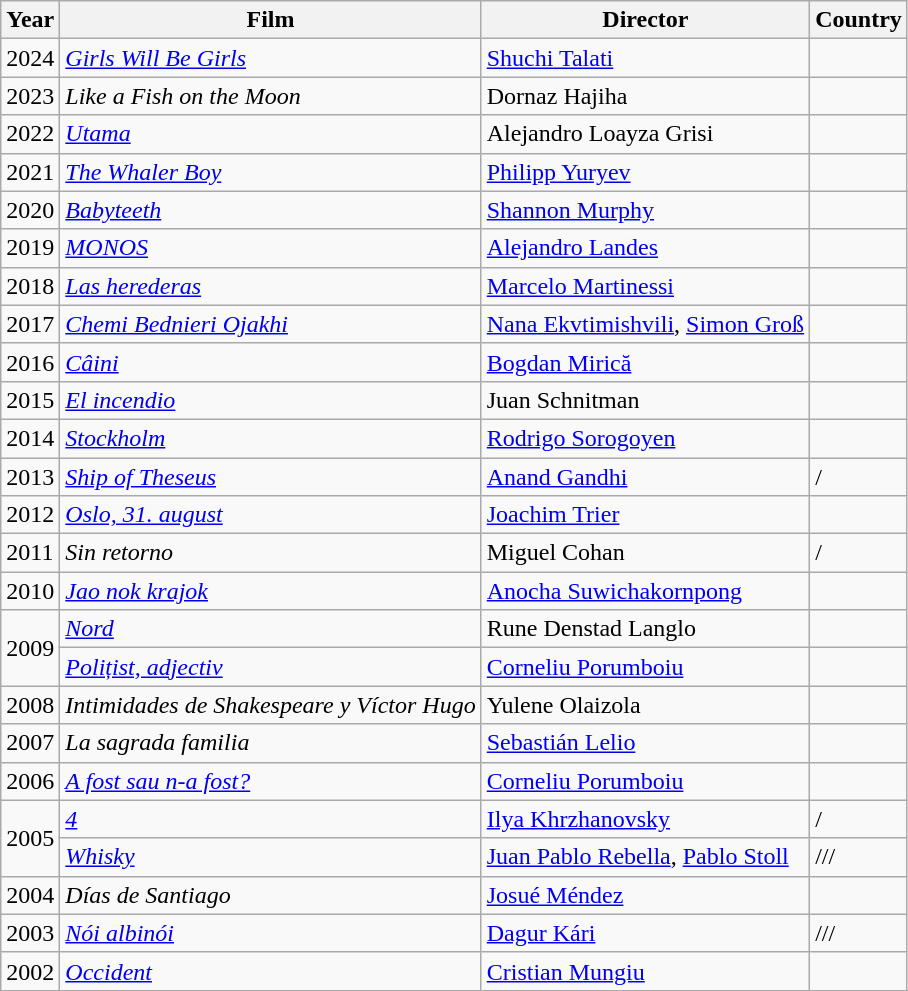<table class="wikitable">
<tr>
<th>Year</th>
<th>Film</th>
<th>Director</th>
<th>Country</th>
</tr>
<tr>
<td>2024</td>
<td><em><a href='#'>Girls Will Be Girls</a></em></td>
<td><a href='#'>Shuchi Talati</a></td>
<td></td>
</tr>
<tr>
<td>2023</td>
<td><em>Like a Fish on the Moon</em></td>
<td>Dornaz Hajiha</td>
<td></td>
</tr>
<tr>
<td>2022</td>
<td><em><a href='#'>Utama</a></em></td>
<td>Alejandro Loayza Grisi</td>
<td></td>
</tr>
<tr>
<td>2021</td>
<td><em><a href='#'>The Whaler Boy</a></em></td>
<td><a href='#'>Philipp Yuryev</a></td>
<td></td>
</tr>
<tr>
<td>2020</td>
<td><em><a href='#'>Babyteeth</a></em></td>
<td><a href='#'>Shannon Murphy</a></td>
<td></td>
</tr>
<tr>
<td>2019</td>
<td><em><a href='#'>MONOS</a></em></td>
<td><a href='#'>Alejandro Landes</a></td>
<td></td>
</tr>
<tr>
<td>2018</td>
<td><em><a href='#'>Las herederas</a></em></td>
<td><a href='#'>Marcelo Martinessi</a></td>
<td></td>
</tr>
<tr>
<td>2017</td>
<td><em><a href='#'>Chemi Bednieri Ojakhi</a></em></td>
<td><a href='#'>Nana Ekvtimishvili</a>, <a href='#'>Simon Groß</a></td>
<td></td>
</tr>
<tr>
<td>2016</td>
<td><em><a href='#'>Câini</a></em></td>
<td><a href='#'>Bogdan Mirică</a></td>
<td></td>
</tr>
<tr>
<td>2015</td>
<td><em><a href='#'>El incendio</a></em></td>
<td>Juan Schnitman</td>
<td></td>
</tr>
<tr>
<td>2014</td>
<td><em><a href='#'>Stockholm</a></em></td>
<td><a href='#'>Rodrigo Sorogoyen</a></td>
<td></td>
</tr>
<tr>
<td>2013</td>
<td><em><a href='#'>Ship of Theseus</a></em></td>
<td><a href='#'>Anand Gandhi</a></td>
<td>/</td>
</tr>
<tr>
<td>2012</td>
<td><em><a href='#'>Oslo, 31. august</a></em></td>
<td><a href='#'>Joachim Trier</a></td>
<td></td>
</tr>
<tr>
<td>2011</td>
<td><em>Sin retorno</em></td>
<td>Miguel Cohan</td>
<td>/</td>
</tr>
<tr>
<td>2010</td>
<td><em><a href='#'>Jao nok krajok</a></em></td>
<td><a href='#'>Anocha Suwichakornpong</a></td>
<td></td>
</tr>
<tr>
<td rowspan="2">2009</td>
<td><em><a href='#'>Nord</a></em></td>
<td>Rune Denstad Langlo</td>
<td></td>
</tr>
<tr>
<td><em><a href='#'>Polițist, adjectiv</a></em></td>
<td><a href='#'>Corneliu Porumboiu</a></td>
<td></td>
</tr>
<tr>
<td>2008</td>
<td><em>Intimidades de Shakespeare y Víctor Hugo</em></td>
<td>Yulene Olaizola</td>
<td></td>
</tr>
<tr>
<td>2007</td>
<td><em>La sagrada familia</em></td>
<td><a href='#'>Sebastián Lelio</a></td>
<td></td>
</tr>
<tr>
<td>2006</td>
<td><em><a href='#'>A fost sau n-a fost?</a></em></td>
<td><a href='#'>Corneliu Porumboiu</a></td>
<td></td>
</tr>
<tr>
<td rowspan="2">2005</td>
<td><em><a href='#'>4</a></em></td>
<td><a href='#'>Ilya Khrzhanovsky</a></td>
<td>/</td>
</tr>
<tr>
<td><em><a href='#'>Whisky</a></em></td>
<td><a href='#'>Juan Pablo Rebella</a>, <a href='#'>Pablo Stoll</a></td>
<td>///</td>
</tr>
<tr>
<td>2004</td>
<td><em>Días de Santiago</em></td>
<td><a href='#'>Josué Méndez</a></td>
<td></td>
</tr>
<tr>
<td>2003</td>
<td><em><a href='#'>Nói albinói</a></em></td>
<td><a href='#'>Dagur Kári</a></td>
<td>///</td>
</tr>
<tr>
<td>2002</td>
<td><em><a href='#'>Occident</a></em></td>
<td><a href='#'>Cristian Mungiu</a></td>
<td></td>
</tr>
</table>
